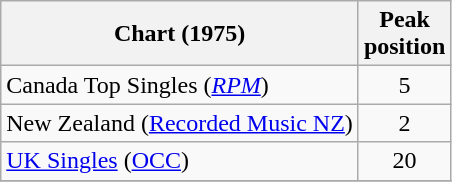<table class="wikitable sortable">
<tr>
<th align="left">Chart (1975)</th>
<th align="center">Peak<br>position</th>
</tr>
<tr>
<td align="left">Canada Top Singles (<em><a href='#'>RPM</a></em>)</td>
<td align="center">5</td>
</tr>
<tr>
<td align="left">New Zealand (<a href='#'>Recorded Music NZ</a>)</td>
<td align="center">2</td>
</tr>
<tr>
<td align="left"><a href='#'>UK Singles</a> (<a href='#'>OCC</a>)</td>
<td align="center">20</td>
</tr>
<tr>
</tr>
</table>
